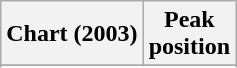<table class="wikitable sortable plainrowheaders" style="text-align:center">
<tr>
<th scope="col">Chart (2003)</th>
<th scope="col">Peak<br>position</th>
</tr>
<tr>
</tr>
<tr>
</tr>
<tr>
</tr>
<tr>
</tr>
<tr>
</tr>
</table>
